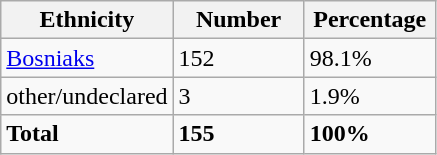<table class="wikitable">
<tr>
<th width="100px">Ethnicity</th>
<th width="80px">Number</th>
<th width="80px">Percentage</th>
</tr>
<tr>
<td><a href='#'>Bosniaks</a></td>
<td>152</td>
<td>98.1%</td>
</tr>
<tr>
<td>other/undeclared</td>
<td>3</td>
<td>1.9%</td>
</tr>
<tr>
<td><strong>Total</strong></td>
<td><strong>155</strong></td>
<td><strong>100%</strong></td>
</tr>
</table>
